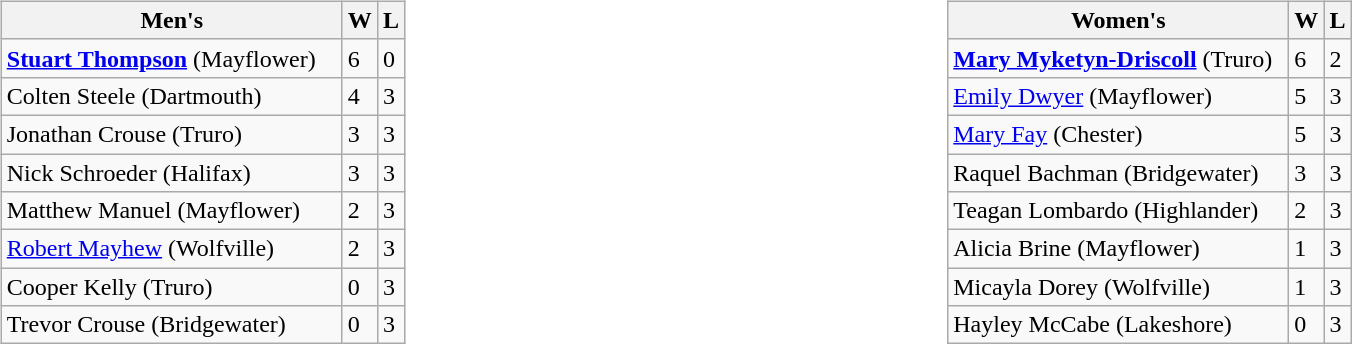<table>
<tr>
<td valign=top width=20%><br><table class=wikitable>
<tr>
<th width=220>Men's</th>
<th>W</th>
<th>L</th>
</tr>
<tr>
<td><strong><a href='#'>Stuart Thompson</a></strong> (Mayflower)</td>
<td>6</td>
<td>0</td>
</tr>
<tr>
<td>Colten Steele (Dartmouth)</td>
<td>4</td>
<td>3</td>
</tr>
<tr>
<td>Jonathan Crouse (Truro)</td>
<td>3</td>
<td>3</td>
</tr>
<tr>
<td>Nick Schroeder (Halifax)</td>
<td>3</td>
<td>3</td>
</tr>
<tr>
<td>Matthew Manuel (Mayflower)</td>
<td>2</td>
<td>3</td>
</tr>
<tr>
<td><a href='#'>Robert Mayhew</a> (Wolfville)</td>
<td>2</td>
<td>3</td>
</tr>
<tr>
<td>Cooper Kelly (Truro)</td>
<td>0</td>
<td>3</td>
</tr>
<tr>
<td>Trevor Crouse (Bridgewater)</td>
<td>0</td>
<td>3</td>
</tr>
</table>
</td>
<td valign=top width=20%><br><table class=wikitable>
<tr>
<th width=220>Women's</th>
<th>W</th>
<th>L</th>
</tr>
<tr>
<td><strong><a href='#'>Mary Myketyn-Driscoll</a></strong> (Truro)</td>
<td>6</td>
<td>2</td>
</tr>
<tr>
<td><a href='#'>Emily Dwyer</a> (Mayflower)</td>
<td>5</td>
<td>3</td>
</tr>
<tr>
<td><a href='#'>Mary Fay</a> (Chester)</td>
<td>5</td>
<td>3</td>
</tr>
<tr>
<td>Raquel Bachman (Bridgewater)</td>
<td>3</td>
<td>3</td>
</tr>
<tr>
<td>Teagan Lombardo (Highlander)</td>
<td>2</td>
<td>3</td>
</tr>
<tr>
<td>Alicia Brine (Mayflower)</td>
<td>1</td>
<td>3</td>
</tr>
<tr>
<td>Micayla Dorey (Wolfville)</td>
<td>1</td>
<td>3</td>
</tr>
<tr>
<td>Hayley McCabe (Lakeshore)</td>
<td>0</td>
<td>3</td>
</tr>
</table>
</td>
</tr>
</table>
